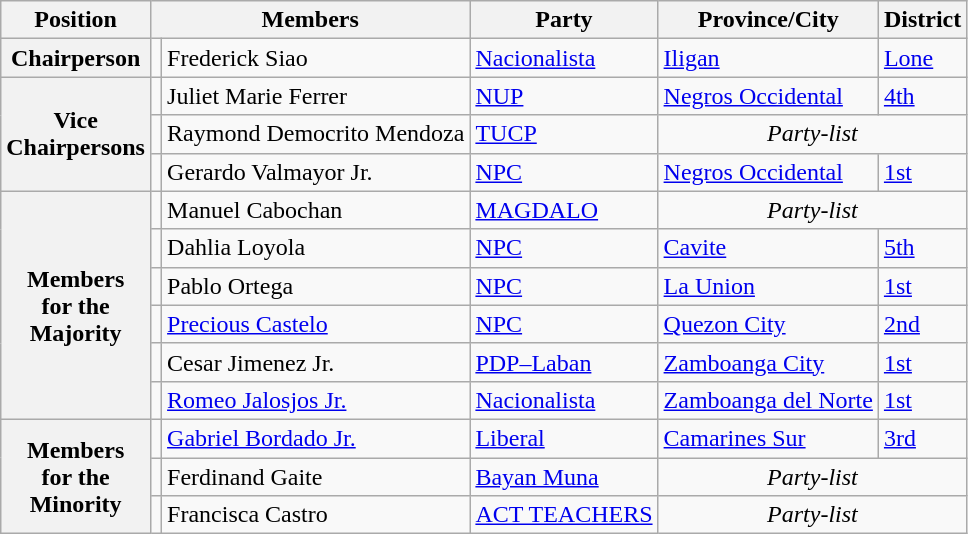<table class="wikitable" style="font-size: 100%;">
<tr>
<th>Position</th>
<th colspan="2">Members</th>
<th>Party</th>
<th>Province/City</th>
<th>District</th>
</tr>
<tr>
<th>Chairperson</th>
<td></td>
<td>Frederick Siao</td>
<td><a href='#'>Nacionalista</a></td>
<td><a href='#'>Iligan</a></td>
<td><a href='#'>Lone</a></td>
</tr>
<tr>
<th rowspan="3">Vice<br>Chairpersons</th>
<td></td>
<td>Juliet Marie Ferrer</td>
<td><a href='#'>NUP</a></td>
<td><a href='#'>Negros Occidental</a></td>
<td><a href='#'>4th</a></td>
</tr>
<tr>
<td></td>
<td>Raymond Democrito Mendoza</td>
<td><a href='#'>TUCP</a></td>
<td align="center" colspan="2"><em>Party-list</em></td>
</tr>
<tr>
<td></td>
<td>Gerardo Valmayor Jr.</td>
<td><a href='#'>NPC</a></td>
<td><a href='#'>Negros Occidental</a></td>
<td><a href='#'>1st</a></td>
</tr>
<tr>
<th rowspan="6">Members<br>for the<br>Majority</th>
<td></td>
<td>Manuel Cabochan</td>
<td><a href='#'>MAGDALO</a></td>
<td align="center" colspan="2"><em>Party-list</em></td>
</tr>
<tr>
<td></td>
<td>Dahlia Loyola</td>
<td><a href='#'>NPC</a></td>
<td><a href='#'>Cavite</a></td>
<td><a href='#'>5th</a></td>
</tr>
<tr>
<td></td>
<td>Pablo Ortega</td>
<td><a href='#'>NPC</a></td>
<td><a href='#'>La Union</a></td>
<td><a href='#'>1st</a></td>
</tr>
<tr>
<td></td>
<td><a href='#'>Precious Castelo</a></td>
<td><a href='#'>NPC</a></td>
<td><a href='#'>Quezon City</a></td>
<td><a href='#'>2nd</a></td>
</tr>
<tr>
<td></td>
<td>Cesar Jimenez Jr.</td>
<td><a href='#'>PDP–Laban</a></td>
<td><a href='#'>Zamboanga City</a></td>
<td><a href='#'>1st</a></td>
</tr>
<tr>
<td></td>
<td><a href='#'>Romeo Jalosjos Jr.</a></td>
<td><a href='#'>Nacionalista</a></td>
<td><a href='#'>Zamboanga del Norte</a></td>
<td><a href='#'>1st</a></td>
</tr>
<tr>
<th rowspan="3">Members<br>for the<br>Minority</th>
<td></td>
<td><a href='#'>Gabriel Bordado Jr.</a></td>
<td><a href='#'>Liberal</a></td>
<td><a href='#'>Camarines Sur</a></td>
<td><a href='#'>3rd</a></td>
</tr>
<tr>
<td></td>
<td>Ferdinand Gaite</td>
<td><a href='#'>Bayan Muna</a></td>
<td align="center" colspan="2"><em>Party-list</em></td>
</tr>
<tr>
<td></td>
<td>Francisca Castro</td>
<td><a href='#'>ACT TEACHERS</a></td>
<td align="center" colspan="2"><em>Party-list</em></td>
</tr>
</table>
